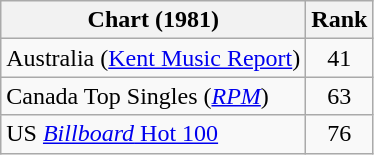<table class="wikitable">
<tr>
<th>Chart (1981)</th>
<th>Rank</th>
</tr>
<tr>
<td>Australia (<a href='#'>Kent Music Report</a>)</td>
<td align="center">41</td>
</tr>
<tr>
<td>Canada Top Singles (<em><a href='#'>RPM</a></em>)</td>
<td align="center">63</td>
</tr>
<tr>
<td>US <a href='#'><em>Billboard</em> Hot 100</a></td>
<td align="center">76</td>
</tr>
</table>
